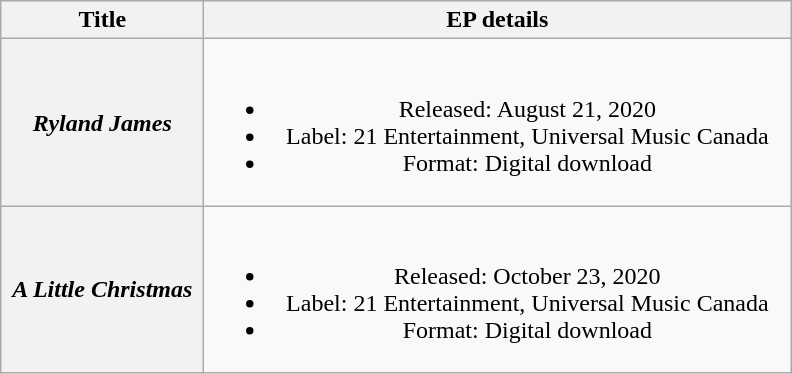<table class="wikitable plainrowheaders" style="text-align:center;">
<tr>
<th scope="col" style="width:8em;">Title</th>
<th scope="col" style="width:24em;">EP details</th>
</tr>
<tr>
<th scope="row"><em>Ryland James</em></th>
<td><br><ul><li>Released: August 21, 2020</li><li>Label: 21 Entertainment, Universal Music Canada</li><li>Format: Digital download</li></ul></td>
</tr>
<tr>
<th scope="row"><em>A Little Christmas</em></th>
<td><br><ul><li>Released: October 23, 2020</li><li>Label: 21 Entertainment, Universal Music Canada</li><li>Format: Digital download</li></ul></td>
</tr>
</table>
